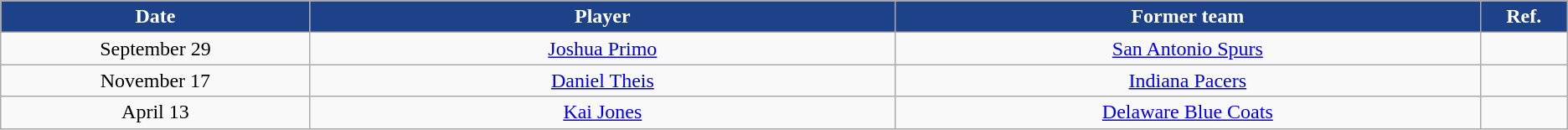<table class="wikitable sortable sortable" style="text-align: center">
<tr>
<th scope="col" style="background:#1d428a; color:white" width="5%">Date</th>
<th scope="col" style="background:#1d428a; color:white" width="10%">Player</th>
<th scope="col" style="background:#1d428a; color:white" width="10%">Former team</th>
<th scope="col" style="background:#1d428a; color:white" width="1%" class="unsortable">Ref.</th>
</tr>
<tr>
<td>September 29</td>
<td scope="row"><a href='#'>Joshua Primo</a></td>
<td><a href='#'>San Antonio Spurs</a></td>
<td></td>
</tr>
<tr>
<td>November 17</td>
<td scope="row"><a href='#'>Daniel Theis</a></td>
<td><a href='#'>Indiana Pacers</a></td>
<td></td>
</tr>
<tr>
<td>April 13</td>
<td scope="row"><a href='#'>Kai Jones</a></td>
<td><a href='#'>Delaware Blue Coats</a></td>
<td></td>
</tr>
</table>
